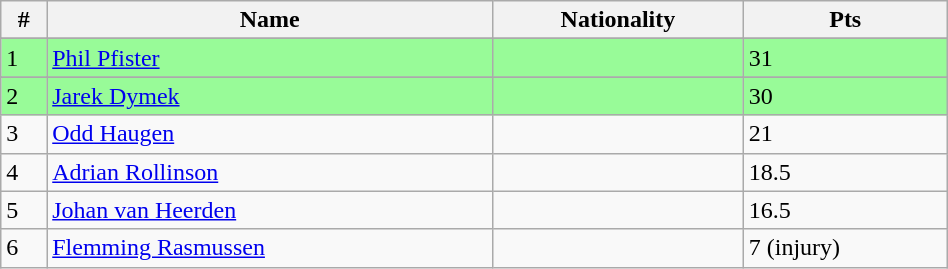<table class="wikitable" style="display: inline-table; width: 50%;">
<tr>
<th>#</th>
<th>Name</th>
<th>Nationality</th>
<th>Pts</th>
</tr>
<tr>
</tr>
<tr style="background:palegreen;">
<td>1</td>
<td><a href='#'>Phil Pfister</a></td>
<td></td>
<td>31</td>
</tr>
<tr>
</tr>
<tr style="background:palegreen;">
<td>2</td>
<td><a href='#'>Jarek Dymek</a></td>
<td></td>
<td>30</td>
</tr>
<tr>
<td>3</td>
<td><a href='#'>Odd Haugen</a></td>
<td></td>
<td>21</td>
</tr>
<tr>
<td>4</td>
<td><a href='#'>Adrian Rollinson</a></td>
<td></td>
<td>18.5</td>
</tr>
<tr>
<td>5</td>
<td><a href='#'>Johan van Heerden</a></td>
<td></td>
<td>16.5</td>
</tr>
<tr>
<td>6</td>
<td><a href='#'>Flemming Rasmussen</a></td>
<td></td>
<td>7 (injury)</td>
</tr>
</table>
